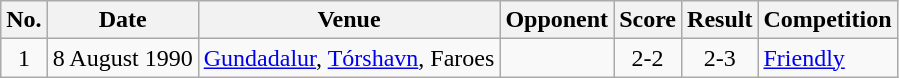<table class="wikitable sortable">
<tr>
<th scope="col">No.</th>
<th scope="col">Date</th>
<th scope="col">Venue</th>
<th scope="col">Opponent</th>
<th scope="col">Score</th>
<th scope="col">Result</th>
<th scope="col">Competition</th>
</tr>
<tr>
<td align="center">1</td>
<td>8 August 1990</td>
<td><a href='#'>Gundadalur</a>, <a href='#'>Tórshavn</a>, Faroes</td>
<td></td>
<td align="center">2-2</td>
<td align="center">2-3</td>
<td><a href='#'>Friendly</a></td>
</tr>
</table>
